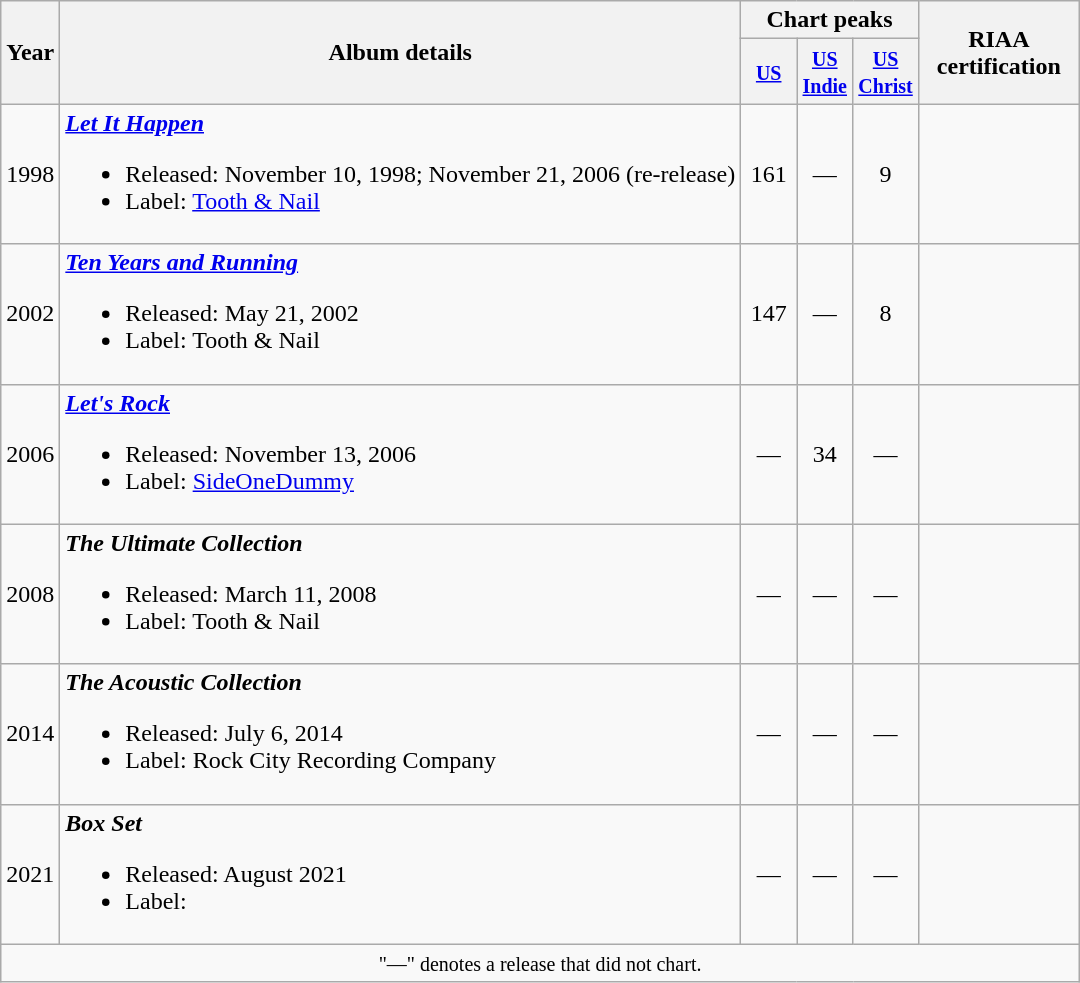<table class="wikitable">
<tr>
<th rowspan="2">Year</th>
<th rowspan="2">Album details</th>
<th colspan="3">Chart peaks</th>
<th rowspan="2" style="width:100px;">RIAA certification</th>
</tr>
<tr>
<th style="width:30px;"><small><a href='#'>US</a></small></th>
<th style="width:30px;"><small><a href='#'>US Indie</a></small></th>
<th style="width:30px;"><small><a href='#'>US Christ</a></small></th>
</tr>
<tr>
<td>1998</td>
<td><strong><em><a href='#'>Let It Happen</a></em></strong><br><ul><li>Released: November 10, 1998; November 21, 2006 (re-release)</li><li>Label: <a href='#'>Tooth & Nail</a></li></ul></td>
<td style="text-align:center;">161</td>
<td style="text-align:center;">—</td>
<td style="text-align:center;">9</td>
<td></td>
</tr>
<tr>
<td>2002</td>
<td><strong><em><a href='#'>Ten Years and Running</a></em></strong><br><ul><li>Released: May 21, 2002</li><li>Label: Tooth & Nail</li></ul></td>
<td style="text-align:center;">147</td>
<td style="text-align:center;">—</td>
<td style="text-align:center;">8</td>
<td></td>
</tr>
<tr>
<td>2006</td>
<td><strong><em><a href='#'>Let's Rock</a></em></strong><br><ul><li>Released: November 13, 2006</li><li>Label: <a href='#'>SideOneDummy</a></li></ul></td>
<td style="text-align:center;">—</td>
<td style="text-align:center;">34</td>
<td style="text-align:center;">—</td>
<td></td>
</tr>
<tr>
<td>2008</td>
<td><strong><em>The Ultimate Collection</em></strong><br><ul><li>Released: March 11, 2008</li><li>Label: Tooth & Nail</li></ul></td>
<td style="text-align:center;">—</td>
<td style="text-align:center;">—</td>
<td style="text-align:center;">—</td>
<td></td>
</tr>
<tr>
<td>2014</td>
<td><strong><em>The Acoustic Collection</em></strong><br><ul><li>Released: July 6, 2014</li><li>Label: Rock City Recording Company</li></ul></td>
<td style="text-align:center;">—</td>
<td style="text-align:center;">—</td>
<td style="text-align:center;">—</td>
<td></td>
</tr>
<tr>
<td>2021</td>
<td><strong><em>Box Set</em></strong><br><ul><li>Released: August 2021</li><li>Label:</li></ul></td>
<td style="text-align:center;">—</td>
<td style="text-align:center;">—</td>
<td style="text-align:center;">—</td>
<td></td>
</tr>
<tr>
<td colspan="10" align="center"><small>"—" denotes a release that did not chart.</small></td>
</tr>
</table>
